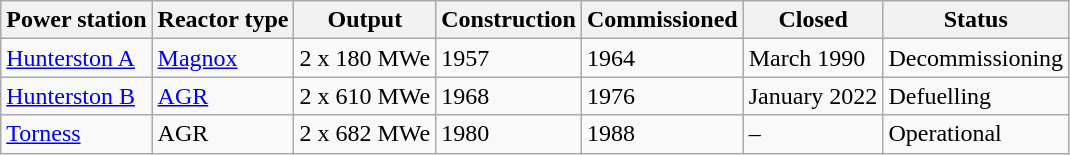<table class="wikitable">
<tr>
<th>Power station</th>
<th>Reactor type</th>
<th>Output</th>
<th>Construction</th>
<th>Commissioned</th>
<th>Closed</th>
<th>Status</th>
</tr>
<tr>
<td><a href='#'>Hunterston A</a></td>
<td><a href='#'>Magnox</a></td>
<td>2 x 180 MWe</td>
<td>1957</td>
<td>1964</td>
<td>March 1990</td>
<td>Decommissioning</td>
</tr>
<tr>
<td><a href='#'>Hunterston B</a></td>
<td><a href='#'>AGR</a></td>
<td>2 x 610 MWe</td>
<td>1968</td>
<td>1976</td>
<td>January 2022</td>
<td>Defuelling</td>
</tr>
<tr>
<td><a href='#'>Torness</a></td>
<td>AGR</td>
<td>2 x 682 MWe</td>
<td>1980</td>
<td>1988</td>
<td>–</td>
<td>Operational</td>
</tr>
</table>
